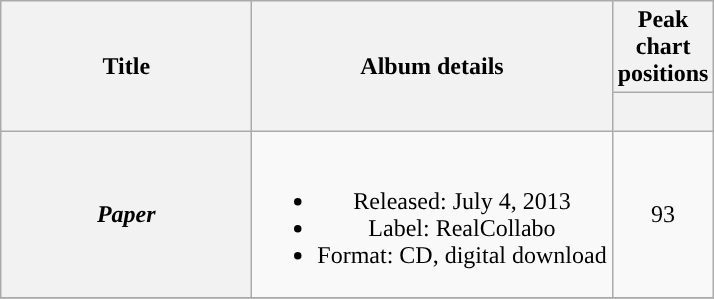<table class="wikitable plainrowheaders" style="text-align:center;">
<tr>
<th scope="col" rowspan="2" style="width:10em;">Title</th>
<th scope="col" rowspan="2">Album details</th>
<th colspan="1" scope="col">Peak chart positions</th>
</tr>
<tr>
<th style="width:3em"><br></th>
</tr>
<tr>
<th scope="row"><em>Paper</em></th>
<td><br><ul><li>Released: July 4, 2013</li><li>Label: RealCollabo</li><li>Format: CD, digital download</li></ul></td>
<td>93</td>
</tr>
<tr>
</tr>
</table>
